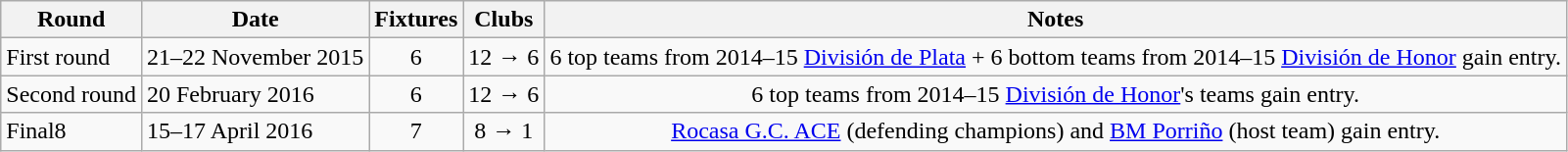<table class="wikitable">
<tr>
<th>Round</th>
<th>Date</th>
<th>Fixtures</th>
<th>Clubs</th>
<th>Notes</th>
</tr>
<tr>
<td>First round</td>
<td>21–22 November 2015</td>
<td align="center">6</td>
<td align="center">12 → 6</td>
<td align="center">6 top teams from 2014–15 <a href='#'>División de Plata</a> + 6 bottom teams from 2014–15 <a href='#'>División de Honor</a> gain entry.</td>
</tr>
<tr>
<td>Second round</td>
<td>20 February 2016</td>
<td align="center">6</td>
<td align="center">12 → 6</td>
<td align="center">6 top teams from 2014–15 <a href='#'>División de Honor</a>'s teams gain entry.</td>
</tr>
<tr>
<td>Final8</td>
<td>15–17 April 2016</td>
<td align="center">7</td>
<td align="center">8 → 1</td>
<td align="center"><a href='#'>Rocasa G.C. ACE</a> (defending champions) and <a href='#'>BM Porriño</a> (host team) gain entry.</td>
</tr>
</table>
